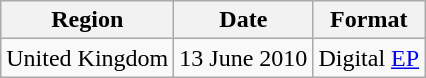<table class=wikitable>
<tr>
<th>Region</th>
<th>Date</th>
<th>Format</th>
</tr>
<tr>
<td>United Kingdom</td>
<td>13 June 2010</td>
<td>Digital <a href='#'>EP</a></td>
</tr>
</table>
